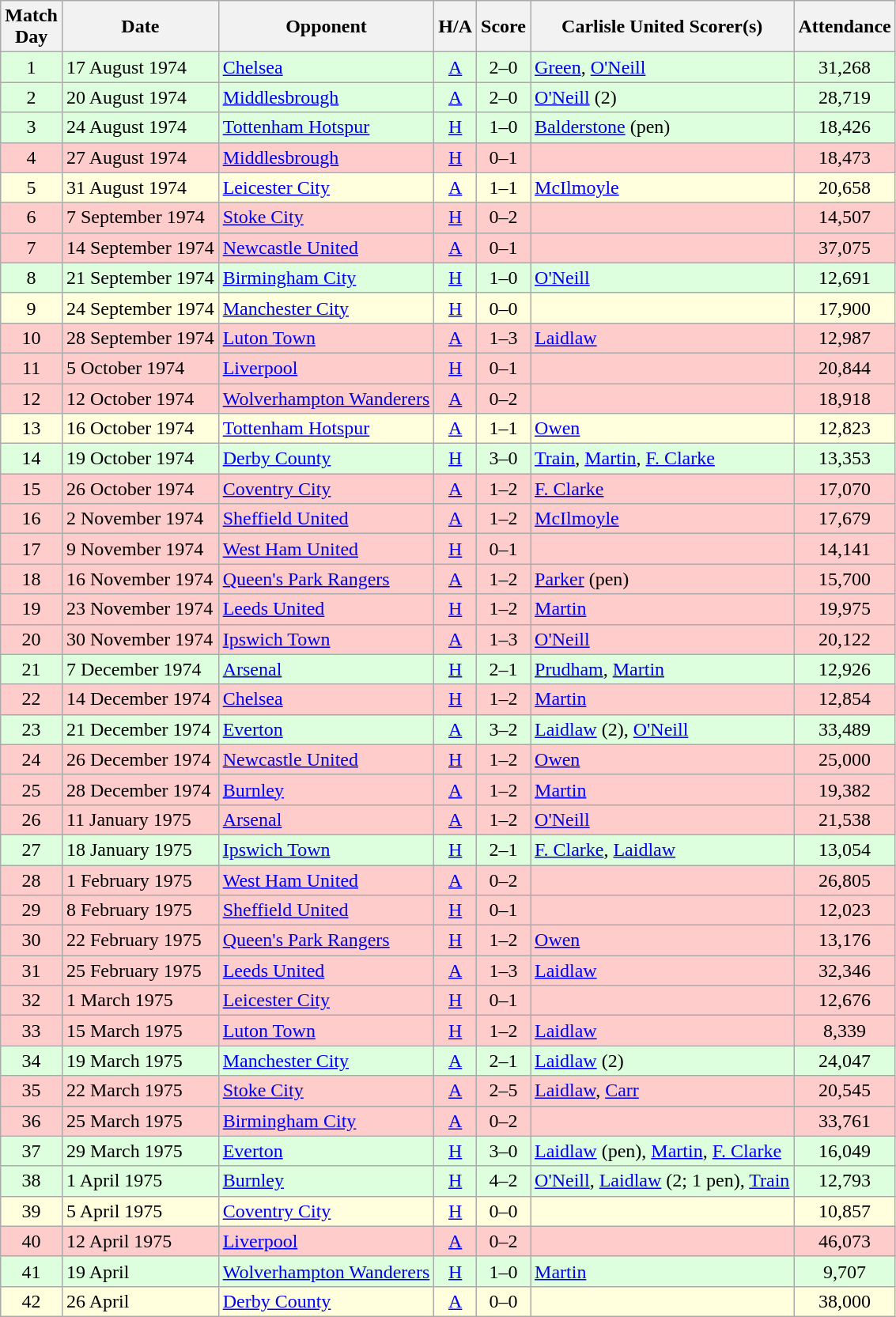<table class="wikitable" style="text-align:center">
<tr>
<th>Match<br> Day</th>
<th>Date</th>
<th>Opponent</th>
<th>H/A</th>
<th>Score</th>
<th>Carlisle United Scorer(s)</th>
<th>Attendance</th>
</tr>
<tr bgcolor=#ddffdd>
<td>1</td>
<td align=left>17 August 1974</td>
<td align=left><a href='#'>Chelsea</a></td>
<td><a href='#'>A</a></td>
<td>2–0</td>
<td align=left><a href='#'>Green</a>, <a href='#'>O'Neill</a></td>
<td>31,268</td>
</tr>
<tr bgcolor=#ddffdd>
<td>2</td>
<td align=left>20 August 1974</td>
<td align=left><a href='#'>Middlesbrough</a></td>
<td><a href='#'>A</a></td>
<td>2–0</td>
<td align=left><a href='#'>O'Neill</a> (2)</td>
<td>28,719</td>
</tr>
<tr bgcolor=#ddffdd>
<td>3</td>
<td align=left>24 August 1974</td>
<td align=left><a href='#'>Tottenham Hotspur</a></td>
<td><a href='#'>H</a></td>
<td>1–0</td>
<td align=left><a href='#'>Balderstone</a> (pen)</td>
<td>18,426</td>
</tr>
<tr bgcolor=#FFCCCC>
<td>4</td>
<td align=left>27 August 1974</td>
<td align=left><a href='#'>Middlesbrough</a></td>
<td><a href='#'>H</a></td>
<td>0–1</td>
<td align=left></td>
<td>18,473</td>
</tr>
<tr bgcolor=#ffffdd>
<td>5</td>
<td align=left>31 August 1974</td>
<td align=left><a href='#'>Leicester City</a></td>
<td><a href='#'>A</a></td>
<td>1–1</td>
<td align=left><a href='#'>McIlmoyle</a></td>
<td>20,658</td>
</tr>
<tr bgcolor=#FFCCCC>
<td>6</td>
<td align=left>7 September 1974</td>
<td align=left><a href='#'>Stoke City</a></td>
<td><a href='#'>H</a></td>
<td>0–2</td>
<td align=left></td>
<td>14,507</td>
</tr>
<tr bgcolor=#FFCCCC>
<td>7</td>
<td align=left>14 September 1974</td>
<td align=left><a href='#'>Newcastle United</a></td>
<td><a href='#'>A</a></td>
<td>0–1</td>
<td align=left></td>
<td>37,075</td>
</tr>
<tr bgcolor=#ddffdd>
<td>8</td>
<td align=left>21 September 1974</td>
<td align=left><a href='#'>Birmingham City</a></td>
<td><a href='#'>H</a></td>
<td>1–0</td>
<td align=left><a href='#'>O'Neill</a></td>
<td>12,691</td>
</tr>
<tr bgcolor=#ffffdd>
<td>9</td>
<td align=left>24 September 1974</td>
<td align=left><a href='#'>Manchester City</a></td>
<td><a href='#'>H</a></td>
<td>0–0</td>
<td align=left></td>
<td>17,900</td>
</tr>
<tr bgcolor=#FFCCCC>
<td>10</td>
<td align=left>28 September 1974</td>
<td align=left><a href='#'>Luton Town</a></td>
<td><a href='#'>A</a></td>
<td>1–3</td>
<td align=left><a href='#'>Laidlaw</a></td>
<td>12,987</td>
</tr>
<tr bgcolor=#FFCCCC>
<td>11</td>
<td align=left>5 October 1974</td>
<td align=left><a href='#'>Liverpool</a></td>
<td><a href='#'>H</a></td>
<td>0–1</td>
<td align=left></td>
<td>20,844</td>
</tr>
<tr bgcolor=#FFCCCC>
<td>12</td>
<td align=left>12 October 1974</td>
<td align=left><a href='#'>Wolverhampton Wanderers</a></td>
<td><a href='#'>A</a></td>
<td>0–2</td>
<td align=left></td>
<td>18,918</td>
</tr>
<tr bgcolor=#ffffdd>
<td>13</td>
<td align=left>16 October 1974</td>
<td align=left><a href='#'>Tottenham Hotspur</a></td>
<td><a href='#'>A</a></td>
<td>1–1</td>
<td align=left><a href='#'>Owen</a></td>
<td>12,823</td>
</tr>
<tr bgcolor=#ddffdd>
<td>14</td>
<td align=left>19 October 1974</td>
<td align=left><a href='#'>Derby County</a></td>
<td><a href='#'>H</a></td>
<td>3–0</td>
<td align=left><a href='#'>Train</a>, <a href='#'>Martin</a>, <a href='#'>F. Clarke</a></td>
<td>13,353</td>
</tr>
<tr bgcolor=#FFCCCC>
<td>15</td>
<td align=left>26 October 1974</td>
<td align=left><a href='#'>Coventry City</a></td>
<td><a href='#'>A</a></td>
<td>1–2</td>
<td align=left><a href='#'>F. Clarke</a></td>
<td>17,070</td>
</tr>
<tr bgcolor=#FFCCCC>
<td>16</td>
<td align=left>2 November 1974</td>
<td align=left><a href='#'>Sheffield United</a></td>
<td><a href='#'>A</a></td>
<td>1–2</td>
<td align=left><a href='#'>McIlmoyle</a></td>
<td>17,679</td>
</tr>
<tr bgcolor=#FFCCCC>
<td>17</td>
<td align=left>9 November 1974</td>
<td align=left><a href='#'>West Ham United</a></td>
<td><a href='#'>H</a></td>
<td>0–1</td>
<td align=left></td>
<td>14,141</td>
</tr>
<tr bgcolor=#FFCCCC>
<td>18</td>
<td align=left>16 November 1974</td>
<td align=left><a href='#'>Queen's Park Rangers</a></td>
<td><a href='#'>A</a></td>
<td>1–2</td>
<td align=left><a href='#'>Parker</a> (pen)</td>
<td>15,700</td>
</tr>
<tr bgcolor=#FFCCCC>
<td>19</td>
<td align=left>23 November 1974</td>
<td align=left><a href='#'>Leeds United</a></td>
<td><a href='#'>H</a></td>
<td>1–2</td>
<td align=left><a href='#'>Martin</a></td>
<td>19,975</td>
</tr>
<tr bgcolor=#FFCCCC>
<td>20</td>
<td align=left>30 November 1974</td>
<td align=left><a href='#'>Ipswich Town</a></td>
<td><a href='#'>A</a></td>
<td>1–3</td>
<td align=left><a href='#'>O'Neill</a></td>
<td>20,122</td>
</tr>
<tr bgcolor=#ddffdd>
<td>21</td>
<td align=left>7 December 1974</td>
<td align=left><a href='#'>Arsenal</a></td>
<td><a href='#'>H</a></td>
<td>2–1</td>
<td align=left><a href='#'>Prudham</a>, <a href='#'>Martin</a></td>
<td>12,926</td>
</tr>
<tr bgcolor=#FFCCCC>
<td>22</td>
<td align=left>14 December 1974</td>
<td align=left><a href='#'>Chelsea</a></td>
<td><a href='#'>H</a></td>
<td>1–2</td>
<td align=left><a href='#'>Martin</a></td>
<td>12,854</td>
</tr>
<tr bgcolor=#ddffdd>
<td>23</td>
<td align=left>21 December 1974</td>
<td align=left><a href='#'>Everton</a></td>
<td><a href='#'>A</a></td>
<td>3–2</td>
<td align=left><a href='#'>Laidlaw</a> (2), <a href='#'>O'Neill</a></td>
<td>33,489</td>
</tr>
<tr bgcolor=#FFCCCC>
<td>24</td>
<td align=left>26 December 1974</td>
<td align=left><a href='#'>Newcastle United</a></td>
<td><a href='#'>H</a></td>
<td>1–2</td>
<td align=left><a href='#'>Owen</a></td>
<td>25,000</td>
</tr>
<tr bgcolor=#FFCCCC>
<td>25</td>
<td align=left>28 December 1974</td>
<td align=left><a href='#'>Burnley</a></td>
<td><a href='#'>A</a></td>
<td>1–2</td>
<td align=left><a href='#'>Martin</a></td>
<td>19,382</td>
</tr>
<tr bgcolor=#FFCCCC>
<td>26</td>
<td align=left>11 January 1975</td>
<td align=left><a href='#'>Arsenal</a></td>
<td><a href='#'>A</a></td>
<td>1–2</td>
<td align=left><a href='#'>O'Neill</a></td>
<td>21,538</td>
</tr>
<tr bgcolor=#ddffdd>
<td>27</td>
<td align=left>18 January 1975</td>
<td align=left><a href='#'>Ipswich Town</a></td>
<td><a href='#'>H</a></td>
<td>2–1</td>
<td align=left><a href='#'>F. Clarke</a>, <a href='#'>Laidlaw</a></td>
<td>13,054</td>
</tr>
<tr bgcolor=#FFCCCC>
<td>28</td>
<td align=left>1 February 1975</td>
<td align=left><a href='#'>West Ham United</a></td>
<td><a href='#'>A</a></td>
<td>0–2</td>
<td align=left></td>
<td>26,805</td>
</tr>
<tr bgcolor=#FFCCCC>
<td>29</td>
<td align=left>8 February 1975</td>
<td align=left><a href='#'>Sheffield United</a></td>
<td><a href='#'>H</a></td>
<td>0–1</td>
<td align=left></td>
<td>12,023</td>
</tr>
<tr bgcolor=#FFCCCC>
<td>30</td>
<td align=left>22 February 1975</td>
<td align=left><a href='#'>Queen's Park Rangers</a></td>
<td><a href='#'>H</a></td>
<td>1–2</td>
<td align=left><a href='#'>Owen</a></td>
<td>13,176</td>
</tr>
<tr bgcolor=#FFCCCC>
<td>31</td>
<td align=left>25 February 1975</td>
<td align=left><a href='#'>Leeds United</a></td>
<td><a href='#'>A</a></td>
<td>1–3</td>
<td align=left><a href='#'>Laidlaw</a></td>
<td>32,346</td>
</tr>
<tr bgcolor=#FFCCCC>
<td>32</td>
<td align=left>1 March 1975</td>
<td align=left><a href='#'>Leicester City</a></td>
<td><a href='#'>H</a></td>
<td>0–1</td>
<td align=left></td>
<td>12,676</td>
</tr>
<tr bgcolor=#FFCCCC>
<td>33</td>
<td align=left>15 March 1975</td>
<td align=left><a href='#'>Luton Town</a></td>
<td><a href='#'>H</a></td>
<td>1–2</td>
<td align=left><a href='#'>Laidlaw</a></td>
<td>8,339</td>
</tr>
<tr bgcolor=#ddffdd>
<td>34</td>
<td align=left>19 March 1975</td>
<td align=left><a href='#'>Manchester City</a></td>
<td><a href='#'>A</a></td>
<td>2–1</td>
<td align=left><a href='#'>Laidlaw</a> (2)</td>
<td>24,047</td>
</tr>
<tr bgcolor=#FFCCCC>
<td>35</td>
<td align=left>22 March 1975</td>
<td align=left><a href='#'>Stoke City</a></td>
<td><a href='#'>A</a></td>
<td>2–5</td>
<td align=left><a href='#'>Laidlaw</a>, <a href='#'>Carr</a></td>
<td>20,545</td>
</tr>
<tr bgcolor=#FFCCCC>
<td>36</td>
<td align=left>25 March 1975</td>
<td align=left><a href='#'>Birmingham City</a></td>
<td><a href='#'>A</a></td>
<td>0–2</td>
<td align=left></td>
<td>33,761</td>
</tr>
<tr bgcolor=#ddffdd>
<td>37</td>
<td align=left>29 March 1975</td>
<td align=left><a href='#'>Everton</a></td>
<td><a href='#'>H</a></td>
<td>3–0</td>
<td align=left><a href='#'>Laidlaw</a> (pen), <a href='#'>Martin</a>, <a href='#'>F. Clarke</a></td>
<td>16,049</td>
</tr>
<tr bgcolor=#ddffdd>
<td>38</td>
<td align=left>1 April 1975</td>
<td align=left><a href='#'>Burnley</a></td>
<td><a href='#'>H</a></td>
<td>4–2</td>
<td align=left><a href='#'>O'Neill</a>, <a href='#'>Laidlaw</a> (2; 1 pen), <a href='#'>Train</a></td>
<td>12,793</td>
</tr>
<tr bgcolor=#ffffdd>
<td>39</td>
<td align=left>5 April 1975</td>
<td align=left><a href='#'>Coventry City</a></td>
<td><a href='#'>H</a></td>
<td>0–0</td>
<td align=left></td>
<td>10,857</td>
</tr>
<tr bgcolor=#FFCCCC>
<td>40</td>
<td align=left>12 April 1975</td>
<td align=left><a href='#'>Liverpool</a></td>
<td><a href='#'>A</a></td>
<td>0–2</td>
<td align=left></td>
<td>46,073</td>
</tr>
<tr bgcolor=#ddffdd>
<td>41</td>
<td align=left>19 April</td>
<td align=left><a href='#'>Wolverhampton Wanderers</a></td>
<td><a href='#'>H</a></td>
<td>1–0</td>
<td align=left><a href='#'>Martin</a></td>
<td>9,707</td>
</tr>
<tr bgcolor=#ffffdd>
<td>42</td>
<td align=left>26 April</td>
<td align=left><a href='#'>Derby County</a></td>
<td><a href='#'>A</a></td>
<td>0–0</td>
<td align=left></td>
<td>38,000</td>
</tr>
</table>
